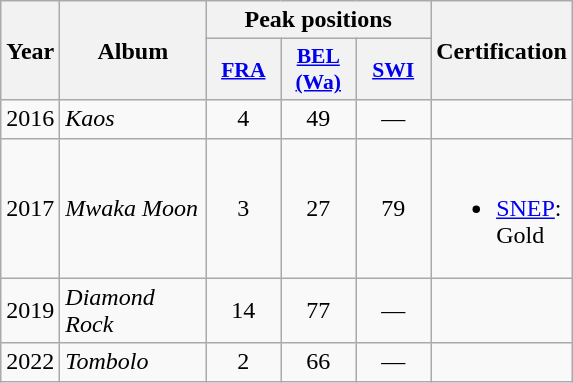<table class="wikitable">
<tr>
<th align="center" rowspan="2" width="10">Year</th>
<th align="center" rowspan="2" width="90">Album</th>
<th align="center" colspan="3" width="20">Peak positions</th>
<th align="center" rowspan="2" width="70">Certification</th>
</tr>
<tr>
<th scope="col" style="width:3em;font-size:90%;"><a href='#'>FRA</a><br></th>
<th scope="col" style="width:3em;font-size:90%;"><a href='#'>BEL<br>(Wa)</a><br></th>
<th scope="col" style="width:3em;font-size:90%;"><a href='#'>SWI</a><br></th>
</tr>
<tr>
<td style="text-align:center;">2016</td>
<td><em>Kaos</em></td>
<td style="text-align:center;">4</td>
<td style="text-align:center;">49</td>
<td style="text-align:center;">—</td>
<td style="text-align:center;"></td>
</tr>
<tr>
<td style="text-align:center;">2017</td>
<td><em>Mwaka Moon</em></td>
<td style="text-align:center;">3</td>
<td style="text-align:center;">27</td>
<td style="text-align:center;">79</td>
<td><br><ul><li><a href='#'>SNEP</a>: Gold</li></ul></td>
</tr>
<tr>
<td style="text-align:center;">2019</td>
<td><em>Diamond Rock</em></td>
<td style="text-align:center;">14</td>
<td style="text-align:center;">77</td>
<td style="text-align:center;">—</td>
<td></td>
</tr>
<tr>
<td style="text-align:center;">2022</td>
<td><em>Tombolo</em></td>
<td style="text-align:center;">2</td>
<td style="text-align:center;">66</td>
<td style="text-align:center;">—</td>
<td></td>
</tr>
</table>
